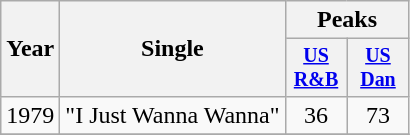<table class="wikitable" style="text-align:center;">
<tr>
<th rowspan="2">Year</th>
<th rowspan="2">Single</th>
<th colspan="2">Peaks</th>
</tr>
<tr style="font-size:smaller;">
<th width="35"><a href='#'>US<br>R&B</a><br></th>
<th width="35"><a href='#'>US<br>Dan</a><br></th>
</tr>
<tr>
<td rowspan="1">1979</td>
<td align="left">"I Just Wanna Wanna"</td>
<td>36</td>
<td>73</td>
</tr>
<tr>
</tr>
</table>
